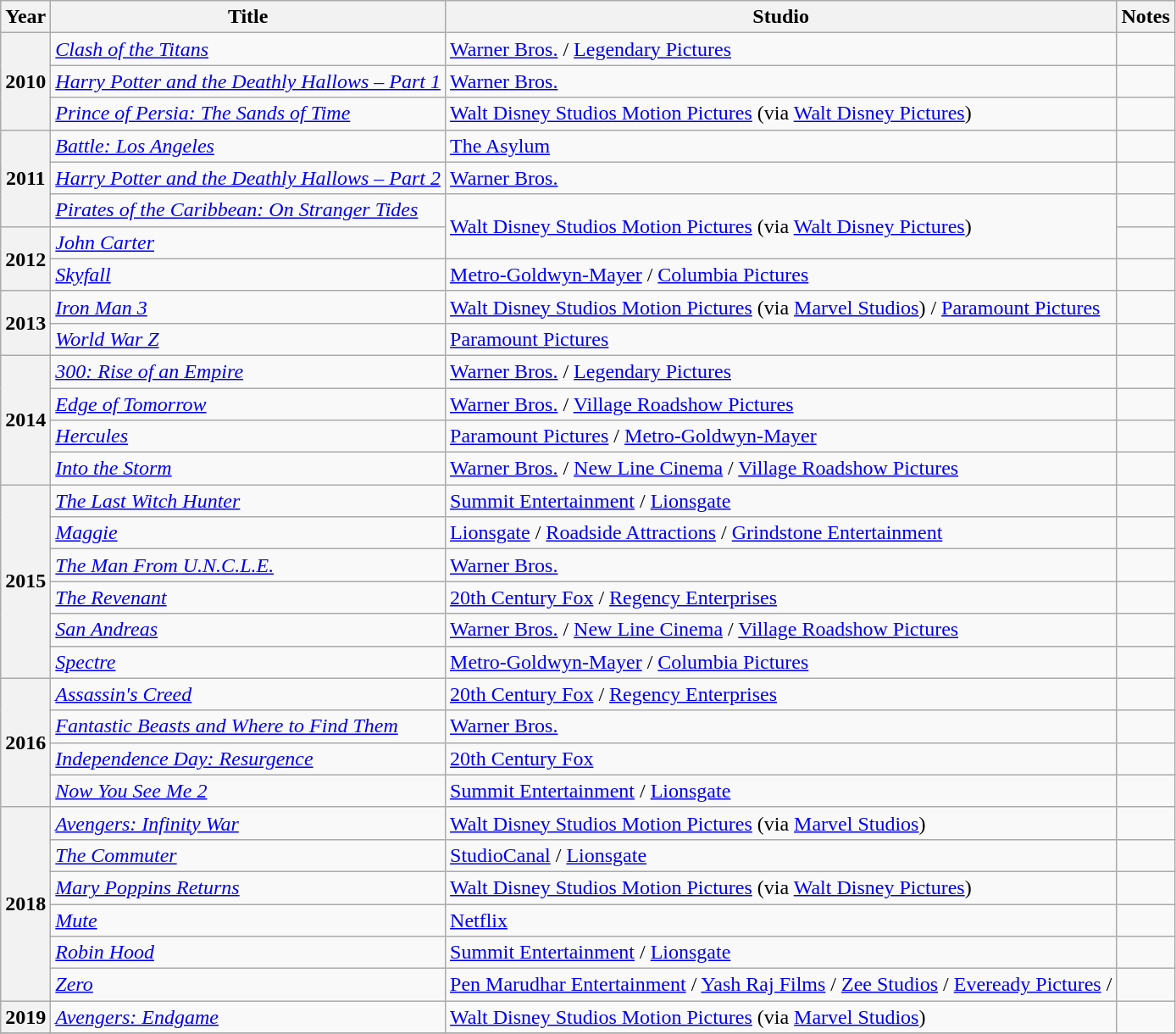<table class="wikitable">
<tr>
<th>Year</th>
<th>Title</th>
<th>Studio</th>
<th>Notes</th>
</tr>
<tr>
<th rowspan="3">2010</th>
<td><a href='#'><em>Clash of the Titans</em></a></td>
<td><a href='#'>Warner Bros.</a> / <a href='#'>Legendary Pictures</a></td>
<td></td>
</tr>
<tr>
<td><em><a href='#'>Harry Potter and the Deathly Hallows – Part 1</a></em></td>
<td><a href='#'>Warner Bros.</a></td>
<td></td>
</tr>
<tr>
<td><a href='#'><em>Prince of Persia: The Sands of Time</em></a></td>
<td><a href='#'>Walt Disney Studios Motion Pictures</a> (via <a href='#'>Walt Disney Pictures</a>)</td>
<td></td>
</tr>
<tr>
<th rowspan="3">2011</th>
<td><a href='#'><em>Battle: Los Angeles</em></a></td>
<td><a href='#'>The Asylum</a></td>
<td></td>
</tr>
<tr>
<td><em><a href='#'>Harry Potter and the Deathly Hallows – Part 2</a></em></td>
<td><a href='#'>Warner Bros.</a></td>
<td></td>
</tr>
<tr>
<td><em><a href='#'>Pirates of the Caribbean: On Stranger Tides</a></em></td>
<td rowspan="2"><a href='#'>Walt Disney Studios Motion Pictures</a> (via <a href='#'>Walt Disney Pictures</a>)</td>
<td></td>
</tr>
<tr>
<th rowspan="2">2012</th>
<td><a href='#'><em>John Carter</em></a></td>
<td></td>
</tr>
<tr>
<td><em><a href='#'>Skyfall</a></em></td>
<td><a href='#'>Metro-Goldwyn-Mayer</a> / <a href='#'>Columbia Pictures</a></td>
<td></td>
</tr>
<tr>
<th rowspan="2">2013</th>
<td><em><a href='#'>Iron Man 3</a></em></td>
<td><a href='#'>Walt Disney Studios Motion Pictures</a> (via <a href='#'>Marvel Studios</a>) / <a href='#'>Paramount Pictures</a></td>
<td></td>
</tr>
<tr>
<td><a href='#'><em>World War Z</em></a></td>
<td><a href='#'>Paramount Pictures</a></td>
<td></td>
</tr>
<tr>
<th rowspan="4">2014</th>
<td><em><a href='#'>300: Rise of an Empire</a></em></td>
<td><a href='#'>Warner Bros.</a> / <a href='#'>Legendary Pictures</a></td>
<td></td>
</tr>
<tr>
<td><em><a href='#'>Edge of Tomorrow</a></em></td>
<td><a href='#'>Warner Bros.</a> / <a href='#'>Village Roadshow Pictures</a></td>
<td></td>
</tr>
<tr>
<td><a href='#'><em>Hercules</em></a></td>
<td><a href='#'>Paramount Pictures</a> / <a href='#'>Metro-Goldwyn-Mayer</a></td>
<td></td>
</tr>
<tr>
<td><a href='#'><em>Into the Storm</em></a></td>
<td><a href='#'>Warner Bros.</a> / <a href='#'>New Line Cinema</a> / <a href='#'>Village Roadshow Pictures</a></td>
<td></td>
</tr>
<tr>
<th rowspan="6">2015</th>
<td><em><a href='#'>The Last Witch Hunter</a></em></td>
<td><a href='#'>Summit Entertainment</a> / <a href='#'>Lionsgate</a></td>
<td></td>
</tr>
<tr>
<td><a href='#'><em>Maggie</em></a></td>
<td><a href='#'>Lionsgate</a> / <a href='#'>Roadside Attractions</a> / <a href='#'>Grindstone Entertainment</a></td>
<td></td>
</tr>
<tr>
<td><a href='#'><em>The Man From U.N.C.L.E.</em></a></td>
<td><a href='#'>Warner Bros.</a></td>
<td></td>
</tr>
<tr>
<td><a href='#'><em>The Revenant</em></a></td>
<td><a href='#'>20th Century Fox</a> / <a href='#'>Regency Enterprises</a></td>
<td></td>
</tr>
<tr>
<td><a href='#'><em>San Andreas</em></a></td>
<td><a href='#'>Warner Bros.</a> / <a href='#'>New Line Cinema</a> / <a href='#'>Village Roadshow Pictures</a></td>
<td></td>
</tr>
<tr>
<td><a href='#'><em>Spectre</em></a></td>
<td><a href='#'>Metro-Goldwyn-Mayer</a> / <a href='#'>Columbia Pictures</a></td>
<td></td>
</tr>
<tr>
<th rowspan="4">2016</th>
<td><a href='#'><em>Assassin's Creed</em></a></td>
<td><a href='#'>20th Century Fox</a> / <a href='#'>Regency Enterprises</a></td>
<td></td>
</tr>
<tr>
<td><a href='#'><em>Fantastic Beasts and Where to Find Them</em></a></td>
<td><a href='#'>Warner Bros.</a></td>
<td></td>
</tr>
<tr>
<td><em><a href='#'>Independence Day: Resurgence</a></em></td>
<td><a href='#'>20th Century Fox</a></td>
<td></td>
</tr>
<tr>
<td><em><a href='#'>Now You See Me 2</a></em></td>
<td><a href='#'>Summit Entertainment</a> / <a href='#'>Lionsgate</a></td>
<td></td>
</tr>
<tr>
<th rowspan="6">2018</th>
<td><em><a href='#'>Avengers: Infinity War</a></em></td>
<td><a href='#'>Walt Disney Studios Motion Pictures</a> (via <a href='#'>Marvel Studios</a>)</td>
<td></td>
</tr>
<tr>
<td><a href='#'><em>The Commuter</em></a></td>
<td><a href='#'>StudioCanal</a> / <a href='#'>Lionsgate</a></td>
<td></td>
</tr>
<tr>
<td><em><a href='#'>Mary Poppins Returns</a></em></td>
<td><a href='#'>Walt Disney Studios Motion Pictures</a> (via <a href='#'>Walt Disney Pictures</a>)</td>
<td></td>
</tr>
<tr>
<td><a href='#'><em>Mute</em></a></td>
<td><a href='#'>Netflix</a></td>
<td></td>
</tr>
<tr>
<td><a href='#'><em>Robin Hood</em></a></td>
<td><a href='#'>Summit Entertainment</a> / <a href='#'>Lionsgate</a></td>
<td></td>
</tr>
<tr>
<td><a href='#'><em>Zero</em></a></td>
<td><a href='#'>Pen Marudhar Entertainment</a> / <a href='#'>Yash Raj Films</a> / <a href='#'>Zee Studios</a> / <a href='#'>Eveready Pictures</a> /</td>
<td></td>
</tr>
<tr>
<th>2019</th>
<td><em><a href='#'>Avengers: Endgame</a></em></td>
<td><a href='#'>Walt Disney Studios Motion Pictures</a> (via <a href='#'>Marvel Studios</a>)</td>
<td></td>
</tr>
<tr>
</tr>
</table>
